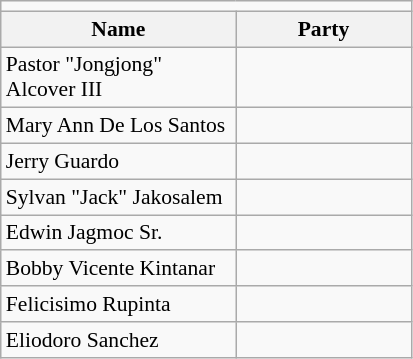<table class=wikitable style="font-size:90%">
<tr>
<td colspan=4 bgcolor=></td>
</tr>
<tr>
<th width=150px>Name</th>
<th colspan=2 width=110px>Party</th>
</tr>
<tr>
<td>Pastor "Jongjong" Alcover III</td>
<td></td>
</tr>
<tr>
<td>Mary Ann De Los Santos</td>
<td></td>
</tr>
<tr>
<td>Jerry Guardo</td>
<td></td>
</tr>
<tr>
<td>Sylvan "Jack" Jakosalem</td>
<td></td>
</tr>
<tr>
<td>Edwin Jagmoc Sr.</td>
<td></td>
</tr>
<tr>
<td>Bobby Vicente Kintanar</td>
<td></td>
</tr>
<tr>
<td>Felicisimo Rupinta</td>
<td></td>
</tr>
<tr>
<td>Eliodoro Sanchez</td>
<td></td>
</tr>
</table>
